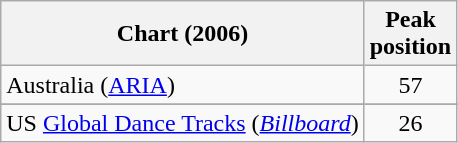<table class="wikitable sortable plainrowheaders">
<tr>
<th scope="col">Chart (2006)</th>
<th scope="col">Peak <br>position</th>
</tr>
<tr>
<td scope="row">Australia (<a href='#'>ARIA</a>)</td>
<td align="center">57</td>
</tr>
<tr>
</tr>
<tr>
</tr>
<tr>
</tr>
<tr>
</tr>
<tr>
</tr>
<tr>
</tr>
<tr>
<td scope="row">US <a href='#'>Global Dance Tracks</a> (<em><a href='#'>Billboard</a></em>)</td>
<td align="center">26</td>
</tr>
</table>
